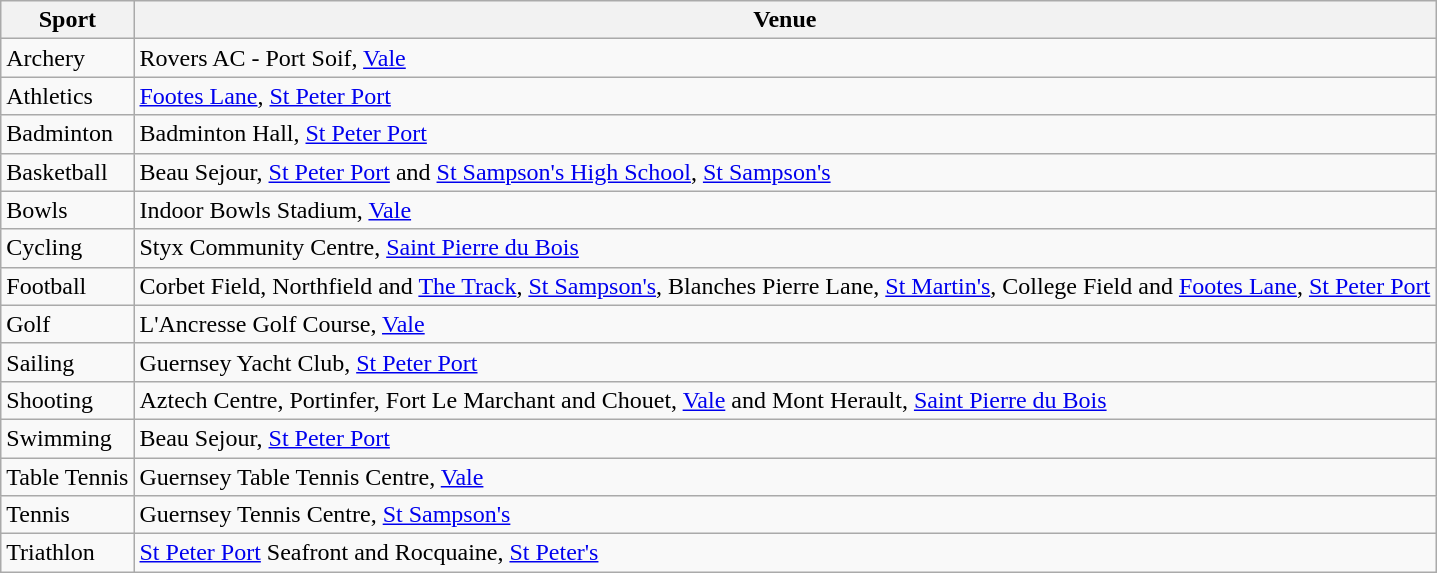<table class="wikitable">
<tr>
<th>Sport</th>
<th>Venue</th>
</tr>
<tr>
<td>Archery</td>
<td>Rovers AC - Port Soif, <a href='#'>Vale</a></td>
</tr>
<tr>
<td>Athletics</td>
<td><a href='#'>Footes Lane</a>, <a href='#'>St Peter Port</a></td>
</tr>
<tr>
<td>Badminton</td>
<td>Badminton Hall, <a href='#'>St Peter Port</a></td>
</tr>
<tr>
<td>Basketball</td>
<td>Beau Sejour, <a href='#'>St Peter Port</a> and <a href='#'>St Sampson's High School</a>, <a href='#'>St Sampson's</a></td>
</tr>
<tr>
<td>Bowls</td>
<td>Indoor Bowls Stadium, <a href='#'>Vale</a></td>
</tr>
<tr>
<td>Cycling</td>
<td>Styx Community Centre, <a href='#'>Saint Pierre du Bois</a></td>
</tr>
<tr>
<td>Football</td>
<td>Corbet Field, Northfield and <a href='#'>The Track</a>, <a href='#'>St Sampson's</a>, Blanches Pierre Lane, <a href='#'>St Martin's</a>, College Field and <a href='#'>Footes Lane</a>, <a href='#'>St Peter Port</a></td>
</tr>
<tr>
<td>Golf</td>
<td>L'Ancresse Golf Course, <a href='#'>Vale</a></td>
</tr>
<tr>
<td>Sailing</td>
<td>Guernsey Yacht Club, <a href='#'>St Peter Port</a></td>
</tr>
<tr>
<td>Shooting</td>
<td>Aztech Centre, Portinfer, Fort Le Marchant and Chouet, <a href='#'>Vale</a> and Mont Herault, <a href='#'>Saint Pierre du Bois</a></td>
</tr>
<tr>
<td>Swimming</td>
<td>Beau Sejour, <a href='#'>St Peter Port</a></td>
</tr>
<tr>
<td>Table Tennis</td>
<td>Guernsey Table Tennis Centre, <a href='#'>Vale</a></td>
</tr>
<tr>
<td>Tennis</td>
<td>Guernsey Tennis Centre, <a href='#'>St Sampson's</a></td>
</tr>
<tr>
<td>Triathlon</td>
<td><a href='#'>St Peter Port</a> Seafront and Rocquaine, <a href='#'>St Peter's</a></td>
</tr>
</table>
